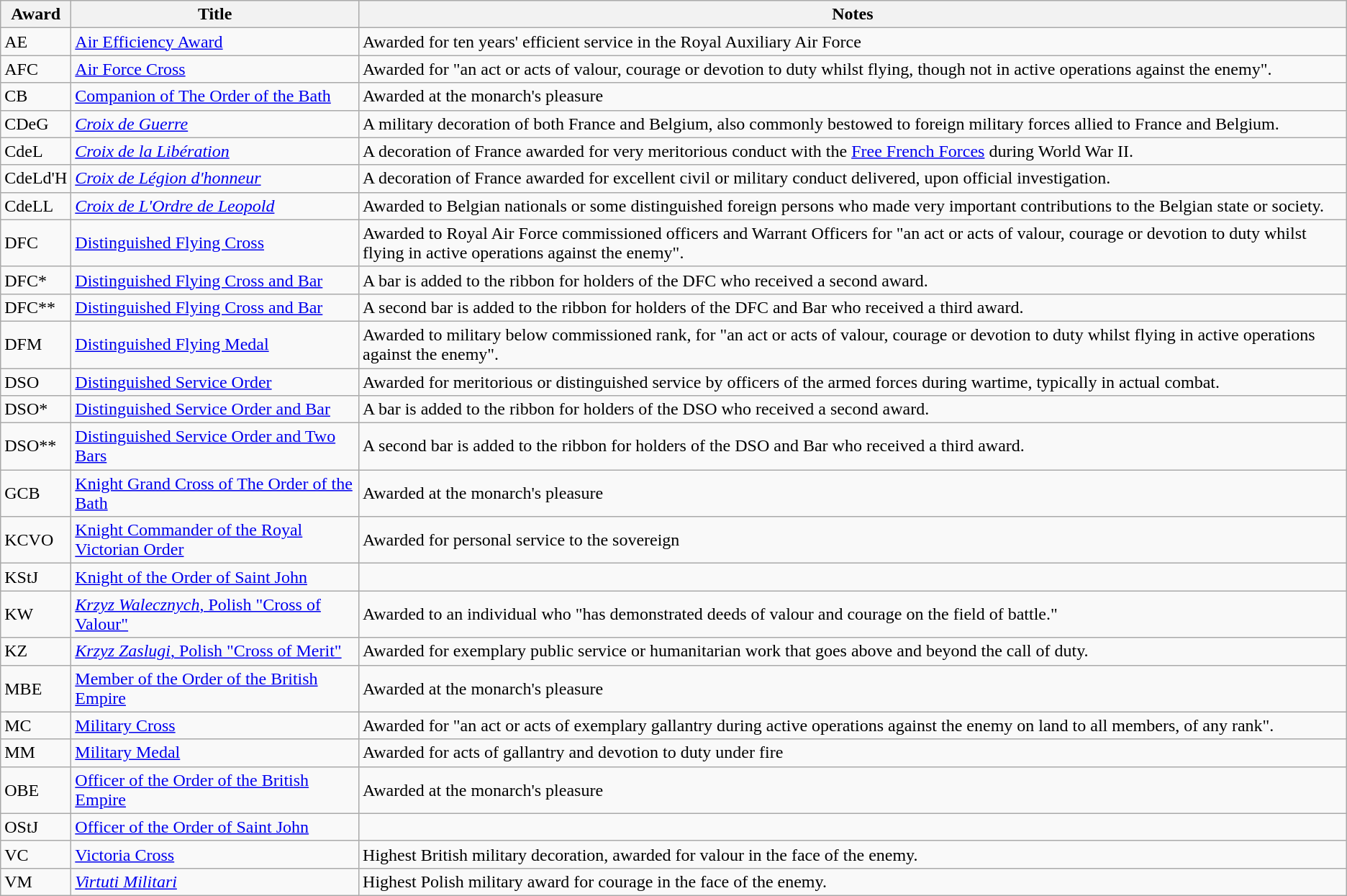<table class="wikitable">
<tr>
<th>Award</th>
<th>Title</th>
<th>Notes</th>
</tr>
<tr>
<td>AE</td>
<td><a href='#'>Air Efficiency Award</a></td>
<td>Awarded for ten years' efficient service in the Royal Auxiliary Air Force</td>
</tr>
<tr>
<td>AFC</td>
<td><a href='#'>Air Force Cross</a></td>
<td>Awarded for "an act or acts of valour, courage or devotion to duty whilst flying, though not in active operations against the enemy".</td>
</tr>
<tr>
<td>CB</td>
<td><a href='#'>Companion of The Order of the Bath</a></td>
<td>Awarded at the monarch's pleasure</td>
</tr>
<tr>
<td>CDeG</td>
<td><em><a href='#'>Croix de Guerre</a></em></td>
<td>A military decoration of both France and Belgium, also commonly bestowed to foreign military forces allied to France and Belgium.</td>
</tr>
<tr>
<td>CdeL</td>
<td><em><a href='#'>Croix de la Libération</a></em></td>
<td>A decoration of France awarded for very meritorious conduct with the <a href='#'>Free French Forces</a> during World War II.</td>
</tr>
<tr>
<td>CdeLd'H</td>
<td><em><a href='#'>Croix de Légion d'honneur</a></em></td>
<td>A decoration of France awarded for excellent civil or military conduct delivered, upon official investigation.</td>
</tr>
<tr>
<td>CdeLL</td>
<td><em><a href='#'>Croix de L'Ordre de Leopold</a></em></td>
<td>Awarded to Belgian nationals or some distinguished foreign persons who made very important contributions to the Belgian state or society.</td>
</tr>
<tr>
<td>DFC</td>
<td><a href='#'>Distinguished Flying Cross</a></td>
<td>Awarded to Royal Air Force commissioned officers and Warrant Officers for "an act or acts of valour, courage or devotion to duty whilst flying in active operations against the enemy".</td>
</tr>
<tr>
<td>DFC*</td>
<td><a href='#'>Distinguished Flying Cross and Bar</a></td>
<td>A bar is added to the ribbon for holders of the DFC who received a second award.</td>
</tr>
<tr>
<td>DFC**</td>
<td><a href='#'>Distinguished Flying Cross and Bar</a></td>
<td>A second bar is added to the ribbon for holders of the DFC and Bar who received a third award.</td>
</tr>
<tr>
<td>DFM</td>
<td><a href='#'>Distinguished Flying Medal</a></td>
<td>Awarded to military below commissioned rank, for "an act or acts of valour, courage or devotion to duty whilst flying in active operations against the enemy".</td>
</tr>
<tr>
<td>DSO</td>
<td><a href='#'>Distinguished Service Order</a></td>
<td>Awarded for meritorious or distinguished service by officers of the armed forces during wartime, typically in actual combat.</td>
</tr>
<tr>
<td>DSO*</td>
<td><a href='#'>Distinguished Service Order and Bar</a></td>
<td>A bar is added to the ribbon for holders of the DSO who received a second award.</td>
</tr>
<tr>
<td>DSO**</td>
<td><a href='#'>Distinguished Service Order and Two Bars</a></td>
<td>A second bar is added to the ribbon for holders of the DSO and Bar who received a third award.</td>
</tr>
<tr>
<td>GCB</td>
<td><a href='#'>Knight Grand Cross of The Order of the Bath</a></td>
<td>Awarded at the monarch's pleasure</td>
</tr>
<tr>
<td>KCVO</td>
<td><a href='#'>Knight Commander of the Royal Victorian Order</a></td>
<td>Awarded for personal service to the sovereign</td>
</tr>
<tr>
<td>KStJ</td>
<td><a href='#'>Knight of the Order of Saint John</a></td>
<td></td>
</tr>
<tr>
<td>KW</td>
<td><a href='#'><em>Krzyz Walecznych</em>, Polish "Cross of Valour"</a></td>
<td>Awarded to an individual who "has demonstrated deeds of valour and courage on the field of battle."</td>
</tr>
<tr>
<td>KZ</td>
<td><a href='#'><em>Krzyz Zaslugi</em>, Polish "Cross of Merit"</a></td>
<td>Awarded for exemplary public service or humanitarian work that goes above and beyond the call of duty.</td>
</tr>
<tr>
<td>MBE</td>
<td><a href='#'>Member of the Order of the British Empire</a></td>
<td>Awarded at the monarch's pleasure</td>
</tr>
<tr>
<td>MC</td>
<td><a href='#'>Military Cross</a></td>
<td>Awarded for "an act or acts of exemplary gallantry during active operations against the enemy on land to all members, of any rank".</td>
</tr>
<tr>
<td>MM</td>
<td><a href='#'>Military Medal</a></td>
<td>Awarded for acts of gallantry and devotion to duty under fire</td>
</tr>
<tr>
<td>OBE</td>
<td><a href='#'>Officer of the Order of the British Empire</a></td>
<td>Awarded at the monarch's pleasure</td>
</tr>
<tr>
<td>OStJ</td>
<td><a href='#'>Officer of the Order of Saint John</a></td>
<td></td>
</tr>
<tr>
<td>VC</td>
<td><a href='#'>Victoria Cross</a></td>
<td>Highest British military decoration, awarded for valour in the face of the enemy.</td>
</tr>
<tr>
<td>VM</td>
<td><em><a href='#'>Virtuti Militari</a></em></td>
<td>Highest Polish military award for courage in the face of the enemy.</td>
</tr>
</table>
